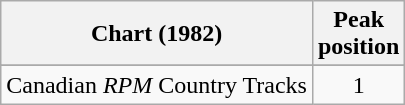<table class="wikitable sortable">
<tr>
<th align="left">Chart (1982)</th>
<th align="center">Peak<br>position</th>
</tr>
<tr>
</tr>
<tr>
<td align="left">Canadian <em>RPM</em> Country Tracks</td>
<td align="center">1</td>
</tr>
</table>
